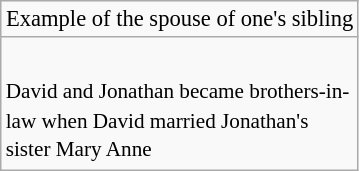<table class="wikitable floatright" style="font-size: 94%;">
<tr>
<td>Example of the spouse of one's sibling</td>
</tr>
<tr>
<td style="border: none;"><br>


</td>
</tr>
<tr>
<td style="font-size: 94%; border: none; line-height: 1.4em; max-width: 100px;">David and Jonathan became brothers-in-law when David married Jonathan's sister Mary Anne</td>
</tr>
</table>
